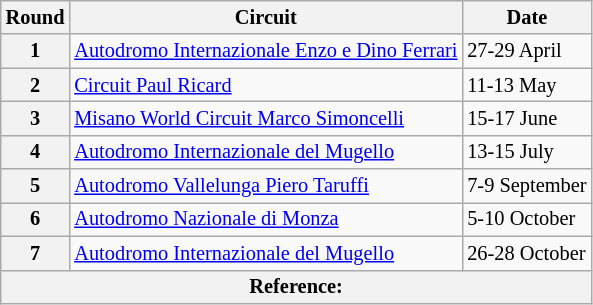<table class="wikitable" style="font-size: 85%;">
<tr>
<th>Round</th>
<th>Circuit</th>
<th>Date</th>
</tr>
<tr>
<th>1</th>
<td> <a href='#'>Autodromo Internazionale Enzo e Dino Ferrari</a></td>
<td>27-29 April</td>
</tr>
<tr>
<th>2</th>
<td> <a href='#'>Circuit Paul Ricard</a></td>
<td>11-13 May</td>
</tr>
<tr>
<th>3</th>
<td> <a href='#'>Misano World Circuit Marco Simoncelli</a></td>
<td>15-17 June</td>
</tr>
<tr>
<th>4</th>
<td> <a href='#'>Autodromo Internazionale del Mugello</a></td>
<td>13-15 July</td>
</tr>
<tr>
<th>5</th>
<td> <a href='#'>Autodromo Vallelunga Piero Taruffi</a></td>
<td>7-9 September</td>
</tr>
<tr>
<th>6</th>
<td> <a href='#'>Autodromo Nazionale di Monza</a></td>
<td>5-10 October</td>
</tr>
<tr>
<th>7</th>
<td> <a href='#'>Autodromo Internazionale del Mugello</a></td>
<td>26-28 October</td>
</tr>
<tr>
<th colspan=3>Reference: </th>
</tr>
</table>
